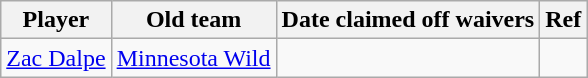<table class="wikitable">
<tr>
<th>Player</th>
<th>Old team</th>
<th>Date claimed off waivers</th>
<th>Ref</th>
</tr>
<tr>
<td><a href='#'>Zac Dalpe</a></td>
<td><a href='#'>Minnesota Wild</a></td>
<td></td>
<td></td>
</tr>
</table>
